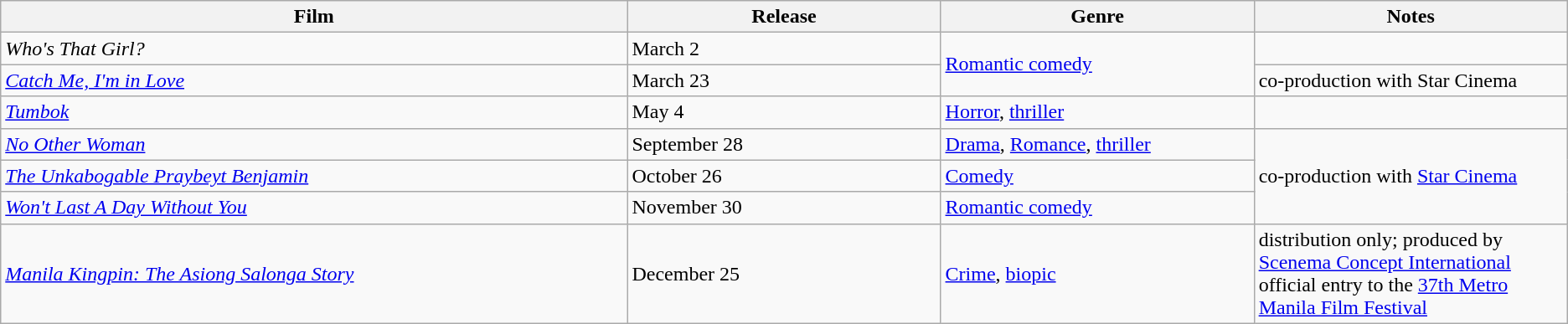<table class="wikitable sortable">
<tr>
<th style="width:30%;">Film</th>
<th style="width:15%;">Release</th>
<th style="width:15%;">Genre</th>
<th style="width:15%;">Notes</th>
</tr>
<tr>
<td><em>Who's That Girl?</em></td>
<td>March 2</td>
<td rowspan="2"><a href='#'>Romantic comedy</a></td>
<td></td>
</tr>
<tr>
<td><em><a href='#'>Catch Me, I'm in Love</a></em></td>
<td>March 23</td>
<td>co-production with Star Cinema</td>
</tr>
<tr>
<td><em><a href='#'>Tumbok</a></em></td>
<td>May 4</td>
<td><a href='#'>Horror</a>, <a href='#'>thriller</a></td>
<td></td>
</tr>
<tr>
<td><em><a href='#'>No Other Woman</a></em></td>
<td>September 28</td>
<td><a href='#'>Drama</a>, <a href='#'>Romance</a>, <a href='#'>thriller</a></td>
<td rowspan= "3">co-production with <a href='#'>Star Cinema</a></td>
</tr>
<tr>
<td><em><a href='#'>The Unkabogable Praybeyt Benjamin</a></em></td>
<td>October 26</td>
<td><a href='#'>Comedy</a></td>
</tr>
<tr>
<td><em><a href='#'>Won't Last A Day Without You</a></em></td>
<td>November 30</td>
<td><a href='#'>Romantic comedy</a></td>
</tr>
<tr>
<td><em><a href='#'>Manila Kingpin: The Asiong Salonga Story</a></em></td>
<td>December 25</td>
<td><a href='#'>Crime</a>, <a href='#'>biopic</a></td>
<td>distribution only; produced by <a href='#'>Scenema Concept International</a><br>official entry to the <a href='#'>37th Metro Manila Film Festival</a></td>
</tr>
</table>
